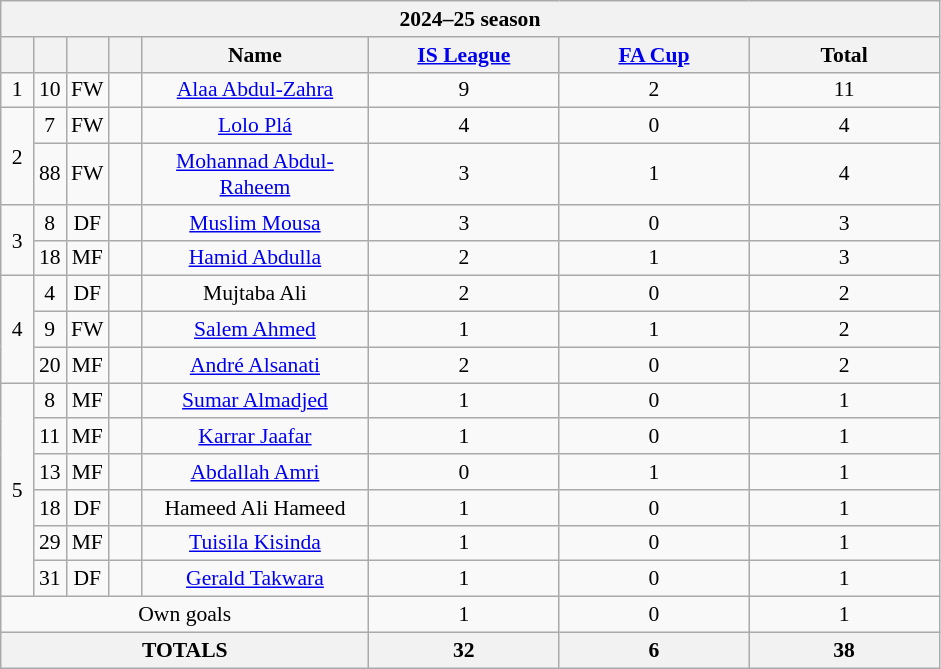<table class="wikitable sortable" style="text-align:center; font-size:90%;">
<tr>
<th colspan="8">2024–25 season</th>
</tr>
<tr>
<th width=15></th>
<th width=15></th>
<th width=15></th>
<th width=15></th>
<th width=145>Name</th>
<th width=120><a href='#'>IS League</a></th>
<th width=120><a href='#'>FA Cup</a></th>
<th width=120>Total</th>
</tr>
<tr>
<td rowspan="1">1</td>
<td>10</td>
<td>FW</td>
<td></td>
<td><a href='#'>Alaa Abdul-Zahra</a></td>
<td>9</td>
<td>2</td>
<td>11</td>
</tr>
<tr>
<td rowspan="2">2</td>
<td>7</td>
<td>FW</td>
<td></td>
<td><a href='#'>Lolo Plá</a></td>
<td>4</td>
<td>0</td>
<td>4</td>
</tr>
<tr>
<td>88</td>
<td>FW</td>
<td></td>
<td><a href='#'>Mohannad Abdul-Raheem</a></td>
<td>3</td>
<td>1</td>
<td>4</td>
</tr>
<tr>
<td rowspan="2">3</td>
<td>8</td>
<td>DF</td>
<td></td>
<td><a href='#'>Muslim Mousa</a></td>
<td>3</td>
<td>0</td>
<td>3</td>
</tr>
<tr>
<td>18</td>
<td>MF</td>
<td></td>
<td><a href='#'>Hamid Abdulla</a></td>
<td>2</td>
<td>1</td>
<td>3</td>
</tr>
<tr>
<td rowspan="3">4</td>
<td>4</td>
<td>DF</td>
<td></td>
<td>Mujtaba Ali</td>
<td>2</td>
<td>0</td>
<td>2</td>
</tr>
<tr>
<td>9</td>
<td>FW</td>
<td></td>
<td><a href='#'>Salem Ahmed</a></td>
<td>1</td>
<td>1</td>
<td>2</td>
</tr>
<tr>
<td>20</td>
<td>MF</td>
<td></td>
<td><a href='#'>André Alsanati</a></td>
<td>2</td>
<td>0</td>
<td>2</td>
</tr>
<tr>
<td rowspan="6">5</td>
<td>8</td>
<td>MF</td>
<td></td>
<td><a href='#'>Sumar Almadjed</a></td>
<td>1</td>
<td>0</td>
<td>1</td>
</tr>
<tr>
<td>11</td>
<td>MF</td>
<td></td>
<td><a href='#'>Karrar Jaafar</a></td>
<td>1</td>
<td>0</td>
<td>1</td>
</tr>
<tr>
<td>13</td>
<td>MF</td>
<td></td>
<td><a href='#'>Abdallah Amri</a></td>
<td>0</td>
<td>1</td>
<td>1</td>
</tr>
<tr>
<td>18</td>
<td>DF</td>
<td></td>
<td>Hameed Ali Hameed</td>
<td>1</td>
<td>0</td>
<td>1</td>
</tr>
<tr>
<td>29</td>
<td>MF</td>
<td></td>
<td><a href='#'>Tuisila Kisinda</a></td>
<td>1</td>
<td>0</td>
<td>1</td>
</tr>
<tr>
<td>31</td>
<td>DF</td>
<td></td>
<td><a href='#'>Gerald Takwara</a></td>
<td>1</td>
<td>0</td>
<td>1</td>
</tr>
<tr>
<td colspan="5">Own goals</td>
<td>1</td>
<td>0</td>
<td>1</td>
</tr>
<tr>
<th colspan="5">TOTALS</th>
<th>32</th>
<th>6</th>
<th>38</th>
</tr>
</table>
